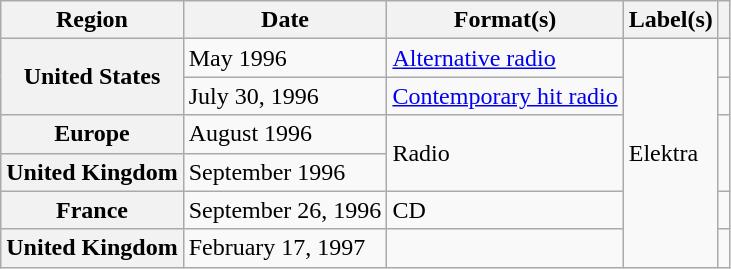<table class="wikitable plainrowheaders">
<tr>
<th scope="col">Region</th>
<th scope="col">Date</th>
<th scope="col">Format(s)</th>
<th scope="col">Label(s)</th>
<th scope="col"></th>
</tr>
<tr>
<th scope="row" rowspan="2">United States</th>
<td>May 1996</td>
<td><a href='#'>Alternative radio</a></td>
<td rowspan="6">Elektra</td>
<td></td>
</tr>
<tr>
<td>July 30, 1996</td>
<td><a href='#'>Contemporary hit radio</a></td>
<td></td>
</tr>
<tr>
<th scope="row">Europe</th>
<td>August 1996</td>
<td rowspan="2">Radio</td>
<td rowspan="2"></td>
</tr>
<tr>
<th scope="row">United Kingdom</th>
<td>September 1996</td>
</tr>
<tr>
<th scope="row">France</th>
<td>September 26, 1996</td>
<td>CD</td>
<td></td>
</tr>
<tr>
<th scope="row">United Kingdom</th>
<td>February 17, 1997</td>
<td></td>
<td></td>
</tr>
</table>
